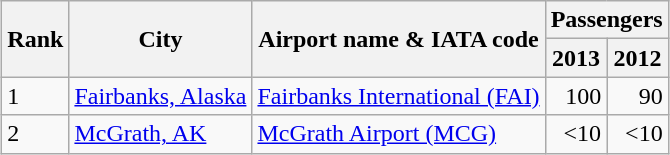<table class="wikitable" style="margin:1em auto;">
<tr>
<th rowspan="2">Rank</th>
<th rowspan="2">City</th>
<th rowspan="2">Airport name & IATA code</th>
<th colspan="2">Passengers</th>
</tr>
<tr>
<th>2013</th>
<th>2012</th>
</tr>
<tr>
<td>1</td>
<td><a href='#'>Fairbanks, Alaska</a></td>
<td><a href='#'>Fairbanks International (FAI)</a></td>
<td align="right">100</td>
<td align="right">90</td>
</tr>
<tr>
<td>2</td>
<td><a href='#'>McGrath, AK</a></td>
<td><a href='#'>McGrath Airport (MCG)</a></td>
<td align="right"><10</td>
<td align="right"><10</td>
</tr>
</table>
